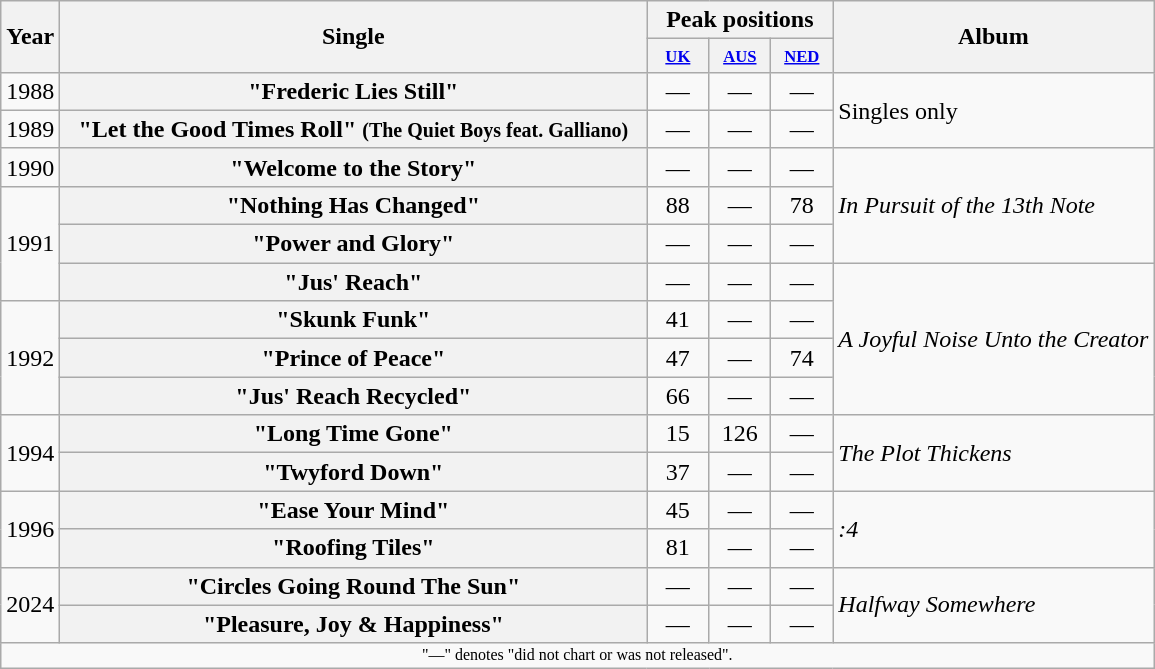<table class="wikitable plainrowheaders" style="text-align:center;">
<tr>
<th rowspan="2">Year</th>
<th rowspan="2" style="width:24em;">Single</th>
<th colspan="3">Peak positions</th>
<th rowspan="2">Album</th>
</tr>
<tr style="font-size:smaller;">
<th width="35"><small><a href='#'>UK</a></small><br></th>
<th width="35"><small><a href='#'>AUS</a></small><br></th>
<th width="35"><small><a href='#'>NED</a></small><br></th>
</tr>
<tr>
<td rowspan="1">1988</td>
<th scope="row">"Frederic Lies Still"</th>
<td>—</td>
<td>—</td>
<td>—</td>
<td align="left" rowspan="2">Singles only</td>
</tr>
<tr>
<td rowspan="1">1989</td>
<th scope="row">"Let the Good Times Roll" <small>(The Quiet Boys feat. Galliano)</small></th>
<td>—</td>
<td>—</td>
<td>—</td>
</tr>
<tr>
<td rowspan="1">1990</td>
<th scope="row">"Welcome to the Story"</th>
<td>—</td>
<td>—</td>
<td>—</td>
<td align="left" rowspan="3"><em>In Pursuit of the 13th Note</em></td>
</tr>
<tr>
<td rowspan="3">1991</td>
<th scope="row">"Nothing Has Changed"</th>
<td>88</td>
<td>—</td>
<td>78</td>
</tr>
<tr>
<th scope="row">"Power and Glory"</th>
<td>—</td>
<td>—</td>
<td>—</td>
</tr>
<tr>
<th scope="row">"Jus' Reach"</th>
<td>—</td>
<td>—</td>
<td>—</td>
<td align="left" rowspan="4"><em>A Joyful Noise Unto the Creator</em></td>
</tr>
<tr>
<td rowspan="3">1992</td>
<th scope="row">"Skunk Funk"</th>
<td>41</td>
<td>—</td>
<td>—</td>
</tr>
<tr>
<th scope="row">"Prince of Peace"</th>
<td>47</td>
<td>—</td>
<td>74</td>
</tr>
<tr>
<th scope="row">"Jus' Reach Recycled"</th>
<td>66</td>
<td>—</td>
<td>—</td>
</tr>
<tr>
<td rowspan="2">1994</td>
<th scope="row">"Long Time Gone"</th>
<td>15</td>
<td>126</td>
<td>—</td>
<td align="left" rowspan="2"><em>The Plot Thickens</em></td>
</tr>
<tr>
<th scope="row">"Twyford Down"</th>
<td>37</td>
<td>—</td>
<td>—</td>
</tr>
<tr>
<td rowspan="2">1996</td>
<th scope="row">"Ease Your Mind"</th>
<td>45</td>
<td>—</td>
<td>—</td>
<td align="left" rowspan="2"><em>:4</em></td>
</tr>
<tr>
<th scope="row">"Roofing Tiles"</th>
<td>81</td>
<td>—</td>
<td>—</td>
</tr>
<tr>
<td rowspan="2">2024</td>
<th scope="row">"Circles Going Round The Sun"</th>
<td>—</td>
<td>—</td>
<td>—</td>
<td align="left" rowspan="2"><em>Halfway Somewhere</em></td>
</tr>
<tr>
<th scope="row">"Pleasure, Joy & Happiness"</th>
<td>—</td>
<td>—</td>
<td>—</td>
</tr>
<tr>
<td colspan="6" align="center" style="font-size:8pt">"—" denotes "did not chart or was not released".</td>
</tr>
</table>
